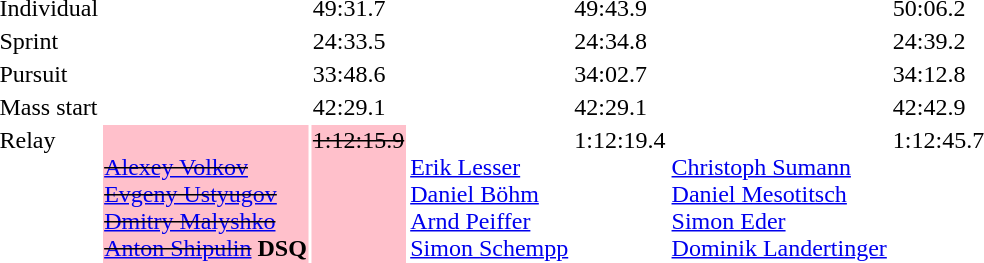<table>
<tr valign="top">
<td>Individual<br></td>
<td></td>
<td>49:31.7</td>
<td></td>
<td>49:43.9</td>
<td></td>
<td>50:06.2</td>
</tr>
<tr valign="top">
<td>Sprint<br></td>
<td></td>
<td>24:33.5</td>
<td></td>
<td>24:34.8</td>
<td></td>
<td>24:39.2</td>
</tr>
<tr valign="top">
<td>Pursuit<br></td>
<td></td>
<td>33:48.6</td>
<td></td>
<td>34:02.7</td>
<td></td>
<td>34:12.8</td>
</tr>
<tr valign="top">
<td>Mass start<br></td>
<td></td>
<td>42:29.1</td>
<td></td>
<td>42:29.1</td>
<td></td>
<td>42:42.9</td>
</tr>
<tr valign="top">
<td>Relay<br></td>
<td bgcolor=pink><br><s><a href='#'>Alexey Volkov</a><br><a href='#'>Evgeny Ustyugov</a><br><a href='#'>Dmitry Malyshko</a><br><a href='#'>Anton Shipulin</a></s> <strong>DSQ</strong></td>
<td bgcolor=pink><s>1:12:15.9</s></td>
<td><br><a href='#'>Erik Lesser</a><br><a href='#'>Daniel Böhm</a><br><a href='#'>Arnd Peiffer</a><br><a href='#'>Simon Schempp</a></td>
<td>1:12:19.4</td>
<td><br><a href='#'>Christoph Sumann</a><br><a href='#'>Daniel Mesotitsch</a><br><a href='#'>Simon Eder</a><br><a href='#'>Dominik Landertinger</a></td>
<td>1:12:45.7</td>
</tr>
</table>
